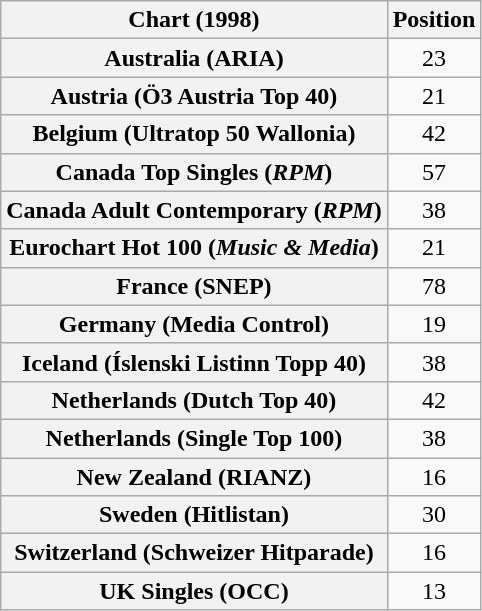<table class="wikitable plainrowheaders sortable" style="text-align:center">
<tr>
<th scope="col">Chart (1998)</th>
<th scope="col">Position</th>
</tr>
<tr>
<th scope="row">Australia (ARIA)</th>
<td>23</td>
</tr>
<tr>
<th scope="row">Austria (Ö3 Austria Top 40)</th>
<td>21</td>
</tr>
<tr>
<th scope="row">Belgium (Ultratop 50 Wallonia)</th>
<td>42</td>
</tr>
<tr>
<th scope="row">Canada Top Singles (<em>RPM</em>)</th>
<td>57</td>
</tr>
<tr>
<th scope="row">Canada Adult Contemporary (<em>RPM</em>)</th>
<td>38</td>
</tr>
<tr>
<th scope="row">Eurochart Hot 100 (<em>Music & Media</em>)</th>
<td>21</td>
</tr>
<tr>
<th scope="row">France (SNEP)</th>
<td>78</td>
</tr>
<tr>
<th scope="row">Germany (Media Control)</th>
<td>19</td>
</tr>
<tr>
<th scope="row">Iceland (Íslenski Listinn Topp 40)</th>
<td>38</td>
</tr>
<tr>
<th scope="row">Netherlands (Dutch Top 40)</th>
<td>42</td>
</tr>
<tr>
<th scope="row">Netherlands (Single Top 100)</th>
<td>38</td>
</tr>
<tr>
<th scope="row">New Zealand (RIANZ)</th>
<td>16</td>
</tr>
<tr>
<th scope="row">Sweden (Hitlistan)</th>
<td>30</td>
</tr>
<tr>
<th scope="row">Switzerland (Schweizer Hitparade)</th>
<td>16</td>
</tr>
<tr>
<th scope="row">UK Singles (OCC)</th>
<td>13</td>
</tr>
</table>
